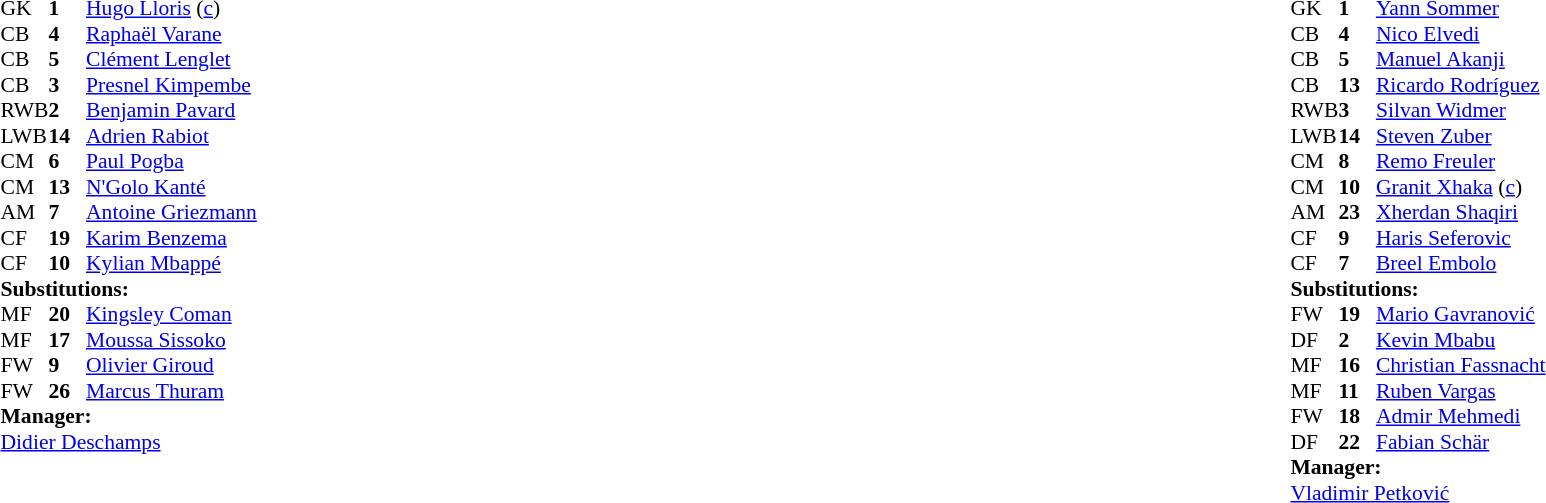<table width="100%">
<tr>
<td valign="top" width="40%"><br><table style="font-size:90%" cellspacing="0" cellpadding="0">
<tr>
<th width=25></th>
<th width=25></th>
</tr>
<tr>
<td>GK</td>
<td><strong>1</strong></td>
<td><a href='#'>Hugo Lloris</a> (<a href='#'>c</a>)</td>
</tr>
<tr>
<td>CB</td>
<td><strong>4</strong></td>
<td><a href='#'>Raphaël Varane</a></td>
<td></td>
</tr>
<tr>
<td>CB</td>
<td><strong>5</strong></td>
<td><a href='#'>Clément Lenglet</a></td>
<td></td>
<td></td>
</tr>
<tr>
<td>CB</td>
<td><strong>3</strong></td>
<td><a href='#'>Presnel Kimpembe</a></td>
</tr>
<tr>
<td>RWB</td>
<td><strong>2</strong></td>
<td><a href='#'>Benjamin Pavard</a></td>
<td></td>
</tr>
<tr>
<td>LWB</td>
<td><strong>14</strong></td>
<td><a href='#'>Adrien Rabiot</a></td>
</tr>
<tr>
<td>CM</td>
<td><strong>6</strong></td>
<td><a href='#'>Paul Pogba</a></td>
</tr>
<tr>
<td>CM</td>
<td><strong>13</strong></td>
<td><a href='#'>N'Golo Kanté</a></td>
</tr>
<tr>
<td>AM</td>
<td><strong>7</strong></td>
<td><a href='#'>Antoine Griezmann</a></td>
<td></td>
<td></td>
</tr>
<tr>
<td>CF</td>
<td><strong>19</strong></td>
<td><a href='#'>Karim Benzema</a></td>
<td></td>
<td></td>
</tr>
<tr>
<td>CF</td>
<td><strong>10</strong></td>
<td><a href='#'>Kylian Mbappé</a></td>
</tr>
<tr>
<td colspan=3><strong>Substitutions:</strong></td>
</tr>
<tr>
<td>MF</td>
<td><strong>20</strong></td>
<td><a href='#'>Kingsley Coman</a></td>
<td></td>
<td></td>
<td></td>
</tr>
<tr>
<td>MF</td>
<td><strong>17</strong></td>
<td><a href='#'>Moussa Sissoko</a></td>
<td></td>
<td></td>
</tr>
<tr>
<td>FW</td>
<td><strong>9</strong></td>
<td><a href='#'>Olivier Giroud</a></td>
<td></td>
<td></td>
</tr>
<tr>
<td>FW</td>
<td><strong>26</strong></td>
<td><a href='#'>Marcus Thuram</a></td>
<td></td>
<td></td>
<td></td>
</tr>
<tr>
<td colspan=3><strong>Manager:</strong></td>
</tr>
<tr>
<td colspan=3><a href='#'>Didier Deschamps</a></td>
</tr>
</table>
</td>
<td valign="top"></td>
<td valign="top" width="50%"><br><table style="font-size:90%; margin:auto" cellspacing="0" cellpadding="0">
<tr>
<th width=25></th>
<th width=25></th>
</tr>
<tr>
<td>GK</td>
<td><strong>1</strong></td>
<td><a href='#'>Yann Sommer</a></td>
</tr>
<tr>
<td>CB</td>
<td><strong>4</strong></td>
<td><a href='#'>Nico Elvedi</a></td>
<td></td>
</tr>
<tr>
<td>CB</td>
<td><strong>5</strong></td>
<td><a href='#'>Manuel Akanji</a></td>
<td></td>
</tr>
<tr>
<td>CB</td>
<td><strong>13</strong></td>
<td><a href='#'>Ricardo Rodríguez</a></td>
<td></td>
<td></td>
</tr>
<tr>
<td>RWB</td>
<td><strong>3</strong></td>
<td><a href='#'>Silvan Widmer</a></td>
<td></td>
<td></td>
</tr>
<tr>
<td>LWB</td>
<td><strong>14</strong></td>
<td><a href='#'>Steven Zuber</a></td>
<td></td>
<td></td>
</tr>
<tr>
<td>CM</td>
<td><strong>8</strong></td>
<td><a href='#'>Remo Freuler</a></td>
</tr>
<tr>
<td>CM</td>
<td><strong>10</strong></td>
<td><a href='#'>Granit Xhaka</a> (<a href='#'>c</a>)</td>
<td></td>
</tr>
<tr>
<td>AM</td>
<td><strong>23</strong></td>
<td><a href='#'>Xherdan Shaqiri</a></td>
<td></td>
<td></td>
</tr>
<tr>
<td>CF</td>
<td><strong>9</strong></td>
<td><a href='#'>Haris Seferovic</a></td>
<td></td>
<td></td>
</tr>
<tr>
<td>CF</td>
<td><strong>7</strong></td>
<td><a href='#'>Breel Embolo</a></td>
<td></td>
<td></td>
</tr>
<tr>
<td colspan=3><strong>Substitutions:</strong></td>
</tr>
<tr>
<td>FW</td>
<td><strong>19</strong></td>
<td><a href='#'>Mario Gavranović</a></td>
<td></td>
<td></td>
</tr>
<tr>
<td>DF</td>
<td><strong>2</strong></td>
<td><a href='#'>Kevin Mbabu</a></td>
<td></td>
<td></td>
</tr>
<tr>
<td>MF</td>
<td><strong>16</strong></td>
<td><a href='#'>Christian Fassnacht</a></td>
<td></td>
<td></td>
</tr>
<tr>
<td>MF</td>
<td><strong>11</strong></td>
<td><a href='#'>Ruben Vargas</a></td>
<td></td>
<td></td>
</tr>
<tr>
<td>FW</td>
<td><strong>18</strong></td>
<td><a href='#'>Admir Mehmedi</a></td>
<td></td>
<td></td>
</tr>
<tr>
<td>DF</td>
<td><strong>22</strong></td>
<td><a href='#'>Fabian Schär</a></td>
<td></td>
<td></td>
</tr>
<tr>
<td colspan=3><strong>Manager:</strong></td>
</tr>
<tr>
<td colspan=3><a href='#'>Vladimir Petković</a></td>
</tr>
</table>
</td>
</tr>
</table>
